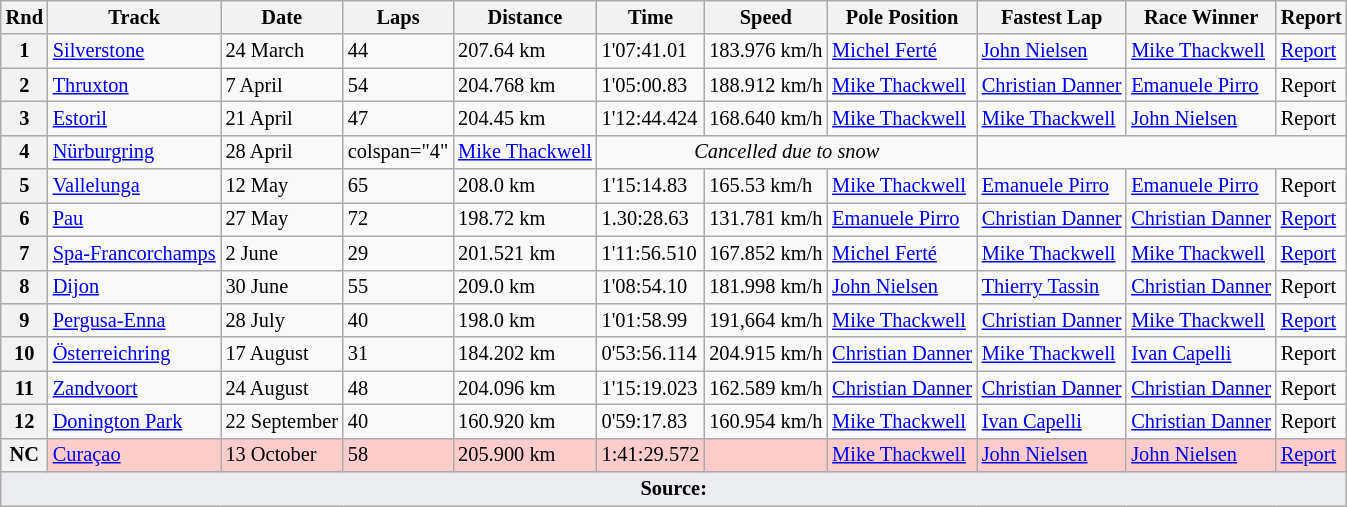<table class="wikitable sortable" style="font-size: 85%;">
<tr>
<th>Rnd</th>
<th>Track</th>
<th>Date</th>
<th>Laps</th>
<th>Distance</th>
<th>Time</th>
<th>Speed</th>
<th>Pole Position</th>
<th>Fastest Lap</th>
<th>Race Winner</th>
<th>Report</th>
</tr>
<tr>
<th>1</th>
<td nowrap> <a href='#'>Silverstone</a></td>
<td nowrap>24 March</td>
<td>44</td>
<td>207.64 km</td>
<td>1'07:41.01</td>
<td>183.976 km/h</td>
<td nowrap> <a href='#'>Michel Ferté</a></td>
<td nowrap> <a href='#'>John Nielsen</a></td>
<td nowrap> <a href='#'>Mike Thackwell</a></td>
<td><a href='#'>Report</a></td>
</tr>
<tr>
<th>2</th>
<td nowrap> <a href='#'>Thruxton</a></td>
<td nowrap>7 April</td>
<td>54</td>
<td>204.768 km</td>
<td>1'05:00.83</td>
<td>188.912 km/h</td>
<td nowrap> <a href='#'>Mike Thackwell</a></td>
<td nowrap> <a href='#'>Christian Danner</a></td>
<td nowrap> <a href='#'>Emanuele Pirro</a></td>
<td>Report</td>
</tr>
<tr>
<th>3</th>
<td nowrap> <a href='#'>Estoril</a></td>
<td nowrap>21 April</td>
<td>47</td>
<td>204.45 km</td>
<td>1'12:44.424</td>
<td>168.640 km/h</td>
<td nowrap> <a href='#'>Mike Thackwell</a></td>
<td nowrap> <a href='#'>Mike Thackwell</a></td>
<td nowrap> <a href='#'>John Nielsen</a></td>
<td>Report</td>
</tr>
<tr>
<th>4</th>
<td nowrap> <a href='#'>Nürburgring</a></td>
<td nowrap>28 April</td>
<td>colspan="4" </td>
<td nowrap> <a href='#'>Mike Thackwell</a></td>
<td colspan="3" align=center><em>Cancelled due to snow</em></td>
</tr>
<tr>
<th>5</th>
<td nowrap> <a href='#'>Vallelunga</a></td>
<td nowrap>12 May</td>
<td>65</td>
<td>208.0 km</td>
<td>1'15:14.83</td>
<td>165.53 km/h</td>
<td nowrap> <a href='#'>Mike Thackwell</a></td>
<td nowrap> <a href='#'>Emanuele Pirro</a></td>
<td nowrap> <a href='#'>Emanuele Pirro</a></td>
<td>Report</td>
</tr>
<tr>
<th>6</th>
<td nowrap> <a href='#'>Pau</a></td>
<td nowrap>27 May</td>
<td>72</td>
<td>198.72 km</td>
<td>1.30:28.63</td>
<td>131.781 km/h</td>
<td nowrap> <a href='#'>Emanuele Pirro</a></td>
<td nowrap> <a href='#'>Christian Danner</a></td>
<td nowrap> <a href='#'>Christian Danner</a></td>
<td><a href='#'>Report</a></td>
</tr>
<tr>
<th>7</th>
<td nowrap> <a href='#'>Spa-Francorchamps</a></td>
<td nowrap>2 June</td>
<td>29</td>
<td>201.521 km</td>
<td>1'11:56.510</td>
<td>167.852 km/h</td>
<td nowrap> <a href='#'>Michel Ferté</a></td>
<td nowrap> <a href='#'>Mike Thackwell</a></td>
<td nowrap> <a href='#'>Mike Thackwell</a></td>
<td><a href='#'>Report</a></td>
</tr>
<tr>
<th>8</th>
<td nowrap> <a href='#'>Dijon</a></td>
<td nowrap>30 June</td>
<td>55</td>
<td>209.0 km</td>
<td>1'08:54.10</td>
<td>181.998 km/h</td>
<td nowrap> <a href='#'>John Nielsen</a></td>
<td nowrap> <a href='#'>Thierry Tassin</a></td>
<td nowrap> <a href='#'>Christian Danner</a></td>
<td>Report</td>
</tr>
<tr>
<th>9</th>
<td nowrap> <a href='#'>Pergusa-Enna</a></td>
<td nowrap>28 July</td>
<td>40</td>
<td>198.0 km</td>
<td>1'01:58.99</td>
<td>191,664 km/h</td>
<td nowrap> <a href='#'>Mike Thackwell</a></td>
<td nowrap> <a href='#'>Christian Danner</a></td>
<td nowrap> <a href='#'>Mike Thackwell</a></td>
<td><a href='#'>Report</a></td>
</tr>
<tr>
<th>10</th>
<td nowrap> <a href='#'>Österreichring</a></td>
<td nowrap>17 August</td>
<td>31</td>
<td>184.202 km</td>
<td>0'53:56.114</td>
<td>204.915 km/h</td>
<td nowrap> <a href='#'>Christian Danner</a></td>
<td nowrap> <a href='#'>Mike Thackwell</a></td>
<td nowrap> <a href='#'>Ivan Capelli</a></td>
<td>Report</td>
</tr>
<tr>
<th>11</th>
<td nowrap> <a href='#'>Zandvoort</a></td>
<td nowrap>24 August</td>
<td>48</td>
<td>204.096 km</td>
<td>1'15:19.023</td>
<td>162.589 km/h</td>
<td nowrap> <a href='#'>Christian Danner</a></td>
<td nowrap> <a href='#'>Christian Danner</a></td>
<td nowrap> <a href='#'>Christian Danner</a></td>
<td>Report</td>
</tr>
<tr>
<th>12</th>
<td nowrap> <a href='#'>Donington Park</a></td>
<td nowrap>22 September</td>
<td>40</td>
<td>160.920 km</td>
<td>0'59:17.83</td>
<td>160.954 km/h</td>
<td nowrap> <a href='#'>Mike Thackwell</a></td>
<td nowrap> <a href='#'>Ivan Capelli</a></td>
<td nowrap> <a href='#'>Christian Danner</a></td>
<td>Report</td>
</tr>
<tr style="background:#fcc;">
<th>NC</th>
<td nowrap> <a href='#'>Curaçao</a></td>
<td nowrap>13 October</td>
<td>58</td>
<td>205.900 km</td>
<td>1:41:29.572</td>
<td></td>
<td nowrap> <a href='#'>Mike Thackwell</a></td>
<td nowrap> <a href='#'>John Nielsen</a></td>
<td nowrap> <a href='#'>John Nielsen</a></td>
<td><a href='#'>Report</a></td>
</tr>
<tr class="sortbottom">
<td colspan="11" style="background-color:#EAECF0;text-align:center"><strong>Source:</strong></td>
</tr>
</table>
